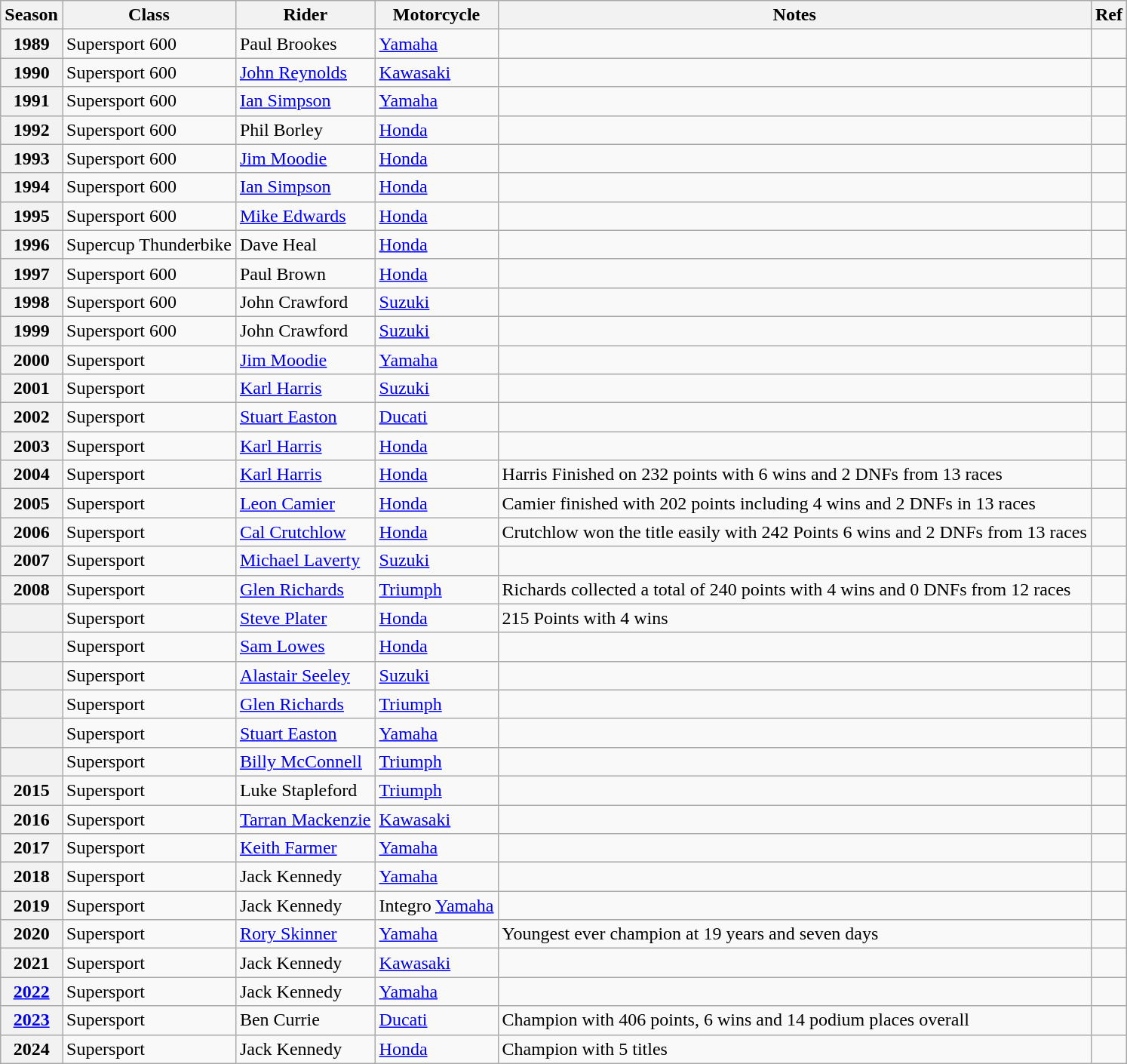<table class="wikitable">
<tr>
<th>Season</th>
<th>Class</th>
<th>Rider</th>
<th>Motorcycle</th>
<th>Notes</th>
<th>Ref</th>
</tr>
<tr>
<th>1989</th>
<td>Supersport 600</td>
<td> Paul Brookes</td>
<td><a href='#'>Yamaha</a></td>
<td></td>
<td></td>
</tr>
<tr>
<th>1990</th>
<td>Supersport 600</td>
<td> <a href='#'>John Reynolds</a></td>
<td><a href='#'>Kawasaki</a></td>
<td></td>
<td></td>
</tr>
<tr>
<th>1991</th>
<td>Supersport 600</td>
<td> <a href='#'>Ian Simpson</a></td>
<td><a href='#'>Yamaha</a></td>
<td></td>
<td></td>
</tr>
<tr>
<th>1992</th>
<td>Supersport 600</td>
<td> Phil Borley</td>
<td><a href='#'>Honda</a></td>
<td></td>
<td></td>
</tr>
<tr>
<th>1993</th>
<td>Supersport 600</td>
<td> <a href='#'>Jim Moodie</a></td>
<td><a href='#'>Honda</a></td>
<td></td>
<td></td>
</tr>
<tr>
<th>1994</th>
<td>Supersport 600</td>
<td> <a href='#'>Ian Simpson</a></td>
<td><a href='#'>Honda</a></td>
<td></td>
<td></td>
</tr>
<tr>
<th>1995</th>
<td>Supersport 600</td>
<td> <a href='#'>Mike Edwards</a></td>
<td><a href='#'>Honda</a></td>
<td></td>
<td></td>
</tr>
<tr>
<th>1996</th>
<td>Supercup Thunderbike</td>
<td> Dave Heal</td>
<td><a href='#'>Honda</a></td>
<td></td>
<td></td>
</tr>
<tr>
<th>1997</th>
<td>Supersport 600</td>
<td> Paul Brown</td>
<td><a href='#'>Honda</a></td>
<td></td>
<td></td>
</tr>
<tr>
<th>1998</th>
<td>Supersport 600</td>
<td> John Crawford</td>
<td><a href='#'>Suzuki</a></td>
<td></td>
<td></td>
</tr>
<tr>
<th>1999</th>
<td>Supersport 600</td>
<td> John Crawford</td>
<td><a href='#'>Suzuki</a></td>
<td></td>
<td></td>
</tr>
<tr>
<th>2000</th>
<td>Supersport</td>
<td> <a href='#'>Jim Moodie</a></td>
<td><a href='#'>Yamaha</a></td>
<td></td>
<td></td>
</tr>
<tr>
<th>2001</th>
<td>Supersport</td>
<td> <a href='#'>Karl Harris</a></td>
<td><a href='#'>Suzuki</a></td>
<td></td>
<td></td>
</tr>
<tr>
<th>2002</th>
<td>Supersport</td>
<td> <a href='#'>Stuart Easton</a></td>
<td><a href='#'>Ducati</a></td>
<td></td>
<td></td>
</tr>
<tr>
<th>2003</th>
<td>Supersport</td>
<td> <a href='#'>Karl Harris</a></td>
<td><a href='#'>Honda</a></td>
<td></td>
<td></td>
</tr>
<tr>
<th>2004</th>
<td>Supersport</td>
<td> <a href='#'>Karl Harris</a></td>
<td><a href='#'>Honda</a></td>
<td>Harris Finished on 232 points with 6 wins and 2 DNFs from 13 races</td>
<td></td>
</tr>
<tr>
<th>2005</th>
<td>Supersport</td>
<td> <a href='#'>Leon Camier</a></td>
<td><a href='#'>Honda</a></td>
<td>Camier finished with 202 points including 4 wins and 2 DNFs in 13 races</td>
<td></td>
</tr>
<tr>
<th>2006</th>
<td>Supersport</td>
<td> <a href='#'>Cal Crutchlow</a></td>
<td><a href='#'>Honda</a></td>
<td>Crutchlow won the title easily with 242 Points 6 wins and 2 DNFs from 13 races</td>
<td></td>
</tr>
<tr>
<th>2007</th>
<td>Supersport</td>
<td> <a href='#'>Michael Laverty</a></td>
<td><a href='#'>Suzuki</a></td>
<td></td>
<td></td>
</tr>
<tr>
<th>2008</th>
<td>Supersport</td>
<td> <a href='#'>Glen Richards</a></td>
<td><a href='#'>Triumph</a></td>
<td>Richards collected a total of 240 points with 4 wins and 0 DNFs from 12 races</td>
<td></td>
</tr>
<tr>
<th></th>
<td>Supersport</td>
<td> <a href='#'>Steve Plater</a></td>
<td><a href='#'>Honda</a></td>
<td>215 Points with 4 wins</td>
<td></td>
</tr>
<tr>
<th></th>
<td>Supersport</td>
<td> <a href='#'>Sam Lowes</a></td>
<td><a href='#'>Honda</a></td>
<td></td>
<td></td>
</tr>
<tr>
<th></th>
<td>Supersport</td>
<td> <a href='#'>Alastair Seeley</a></td>
<td><a href='#'>Suzuki</a></td>
<td></td>
<td></td>
</tr>
<tr>
<th></th>
<td>Supersport</td>
<td> <a href='#'>Glen Richards</a></td>
<td><a href='#'>Triumph</a></td>
<td></td>
<td></td>
</tr>
<tr>
<th></th>
<td>Supersport</td>
<td> <a href='#'>Stuart Easton</a></td>
<td><a href='#'>Yamaha</a></td>
<td></td>
<td></td>
</tr>
<tr>
<th></th>
<td>Supersport</td>
<td> <a href='#'>Billy McConnell</a></td>
<td><a href='#'>Triumph</a></td>
<td></td>
<td></td>
</tr>
<tr>
<th>2015</th>
<td>Supersport</td>
<td> Luke Stapleford</td>
<td><a href='#'>Triumph</a></td>
<td></td>
<td></td>
</tr>
<tr>
<th>2016</th>
<td>Supersport</td>
<td> <a href='#'>Tarran Mackenzie</a></td>
<td><a href='#'>Kawasaki</a></td>
<td></td>
<td></td>
</tr>
<tr>
<th>2017</th>
<td>Supersport</td>
<td> <a href='#'>Keith Farmer</a></td>
<td><a href='#'>Yamaha</a></td>
<td></td>
<td></td>
</tr>
<tr>
<th>2018</th>
<td>Supersport</td>
<td> Jack Kennedy</td>
<td><a href='#'>Yamaha</a></td>
<td></td>
<td></td>
</tr>
<tr>
<th>2019</th>
<td>Supersport</td>
<td> Jack Kennedy</td>
<td>Integro <a href='#'>Yamaha</a></td>
<td></td>
<td></td>
</tr>
<tr>
<th>2020</th>
<td>Supersport</td>
<td> <a href='#'>Rory Skinner</a></td>
<td><a href='#'>Yamaha</a></td>
<td>Youngest ever champion at 19 years and seven days</td>
<td></td>
</tr>
<tr>
<th>2021</th>
<td>Supersport</td>
<td> Jack Kennedy</td>
<td><a href='#'>Kawasaki</a></td>
<td></td>
<td></td>
</tr>
<tr>
<th><a href='#'>2022</a></th>
<td>Supersport</td>
<td> Jack Kennedy</td>
<td><a href='#'>Yamaha</a></td>
<td></td>
<td></td>
</tr>
<tr>
<th><a href='#'>2023</a></th>
<td>Supersport</td>
<td> Ben Currie</td>
<td><a href='#'>Ducati</a></td>
<td>Champion with 406 points, 6 wins and 14 podium places overall</td>
<td></td>
</tr>
<tr>
<th>2024</th>
<td>Supersport</td>
<td> Jack Kennedy</td>
<td><a href='#'>Honda</a></td>
<td>Champion with 5 titles</td>
</tr>
</table>
